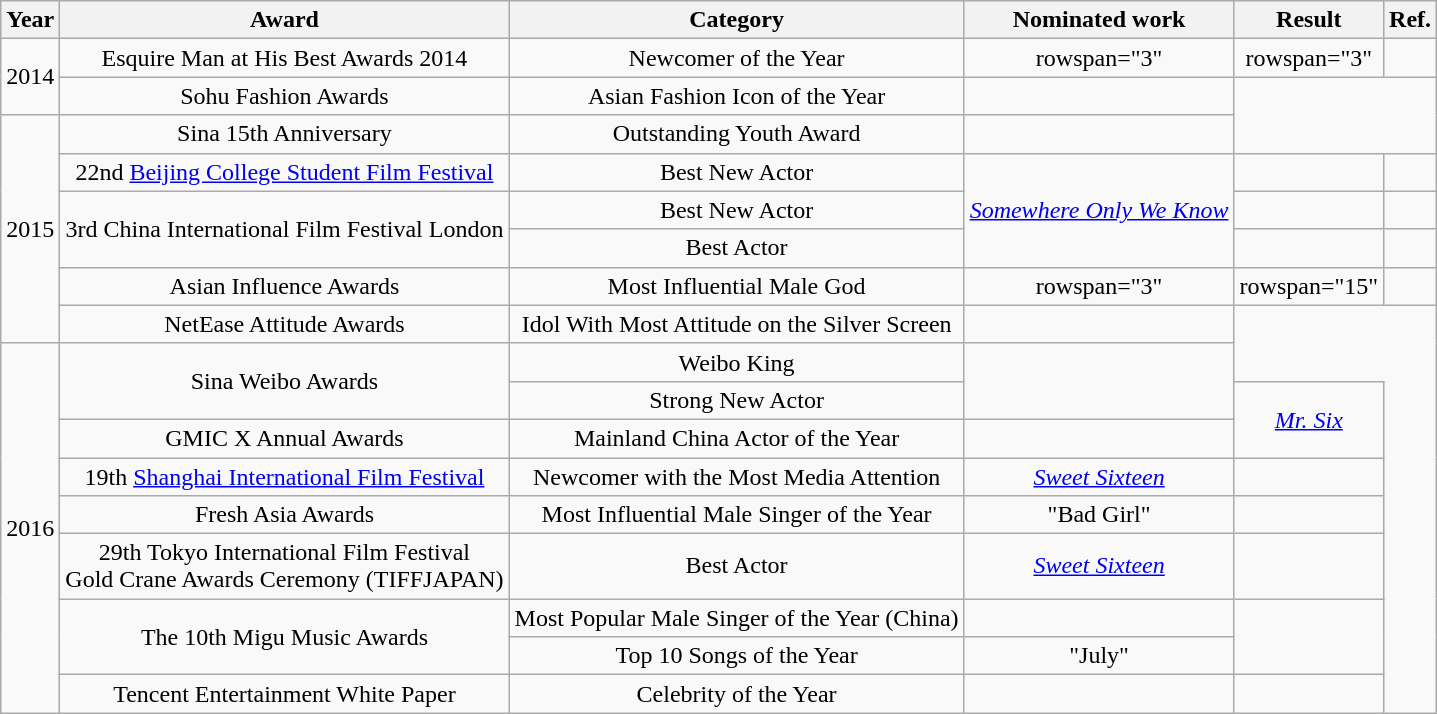<table class="wikitable" style="text-align:center;">
<tr>
<th>Year</th>
<th>Award</th>
<th>Category</th>
<th>Nominated work</th>
<th>Result</th>
<th>Ref.</th>
</tr>
<tr>
<td rowspan=2>2014</td>
<td>Esquire Man at His Best Awards 2014</td>
<td>Newcomer of the Year</td>
<td>rowspan="3" </td>
<td>rowspan="3" </td>
<td></td>
</tr>
<tr>
<td>Sohu Fashion Awards</td>
<td>Asian Fashion Icon of the Year</td>
<td></td>
</tr>
<tr>
<td rowspan="6">2015</td>
<td>Sina 15th Anniversary</td>
<td>Outstanding Youth Award</td>
<td></td>
</tr>
<tr>
<td>22nd <a href='#'>Beijing College Student Film Festival</a></td>
<td>Best New Actor</td>
<td rowspan="3"><em><a href='#'>Somewhere Only We Know</a></em></td>
<td></td>
<td></td>
</tr>
<tr>
<td rowspan="2">3rd China International Film Festival London</td>
<td>Best New Actor</td>
<td></td>
<td></td>
</tr>
<tr>
<td>Best Actor</td>
<td></td>
<td></td>
</tr>
<tr>
<td>Asian Influence Awards</td>
<td>Most Influential Male God</td>
<td>rowspan="3" </td>
<td>rowspan="15" </td>
<td></td>
</tr>
<tr>
<td>NetEase Attitude Awards</td>
<td>Idol With Most Attitude on the Silver Screen</td>
<td></td>
</tr>
<tr>
<td rowspan="9">2016</td>
<td rowspan="2">Sina Weibo Awards</td>
<td>Weibo King</td>
<td rowspan=2></td>
</tr>
<tr>
<td>Strong New Actor</td>
<td rowspan="2"><em><a href='#'>Mr. Six</a></em></td>
</tr>
<tr>
<td>GMIC X Annual Awards</td>
<td>Mainland China Actor of the Year</td>
<td></td>
</tr>
<tr>
<td>19th <a href='#'>Shanghai International Film Festival</a></td>
<td>Newcomer with the Most Media Attention</td>
<td><em><a href='#'>Sweet Sixteen</a></em></td>
<td></td>
</tr>
<tr>
<td rowspan="1">Fresh Asia Awards</td>
<td>Most Influential Male Singer of the Year</td>
<td>"Bad Girl"</td>
<td></td>
</tr>
<tr>
<td>29th Tokyo International Film Festival<br>Gold Crane Awards Ceremony (TIFFJAPAN)</td>
<td>Best Actor</td>
<td><em><a href='#'>Sweet Sixteen</a></em></td>
<td></td>
</tr>
<tr>
<td rowspan="2">The 10th Migu Music Awards</td>
<td>Most Popular Male Singer of the Year (China)</td>
<td></td>
<td rowspan=2></td>
</tr>
<tr>
<td>Top 10 Songs of the Year</td>
<td>"July"</td>
</tr>
<tr>
<td>Tencent Entertainment White Paper</td>
<td>Celebrity of the Year</td>
<td></td>
<td></td>
</tr>
</table>
